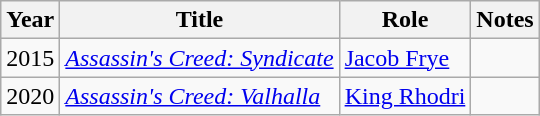<table class="wikitable sortable">
<tr>
<th>Year</th>
<th>Title</th>
<th>Role</th>
<th class="unsortable">Notes</th>
</tr>
<tr>
<td>2015</td>
<td><em><a href='#'>Assassin's Creed: Syndicate</a></em></td>
<td><a href='#'>Jacob Frye</a></td>
<td></td>
</tr>
<tr>
<td>2020</td>
<td><a href='#'><em>Assassin's Creed: Valhalla</em></a></td>
<td><a href='#'>King Rhodri</a></td>
<td></td>
</tr>
</table>
